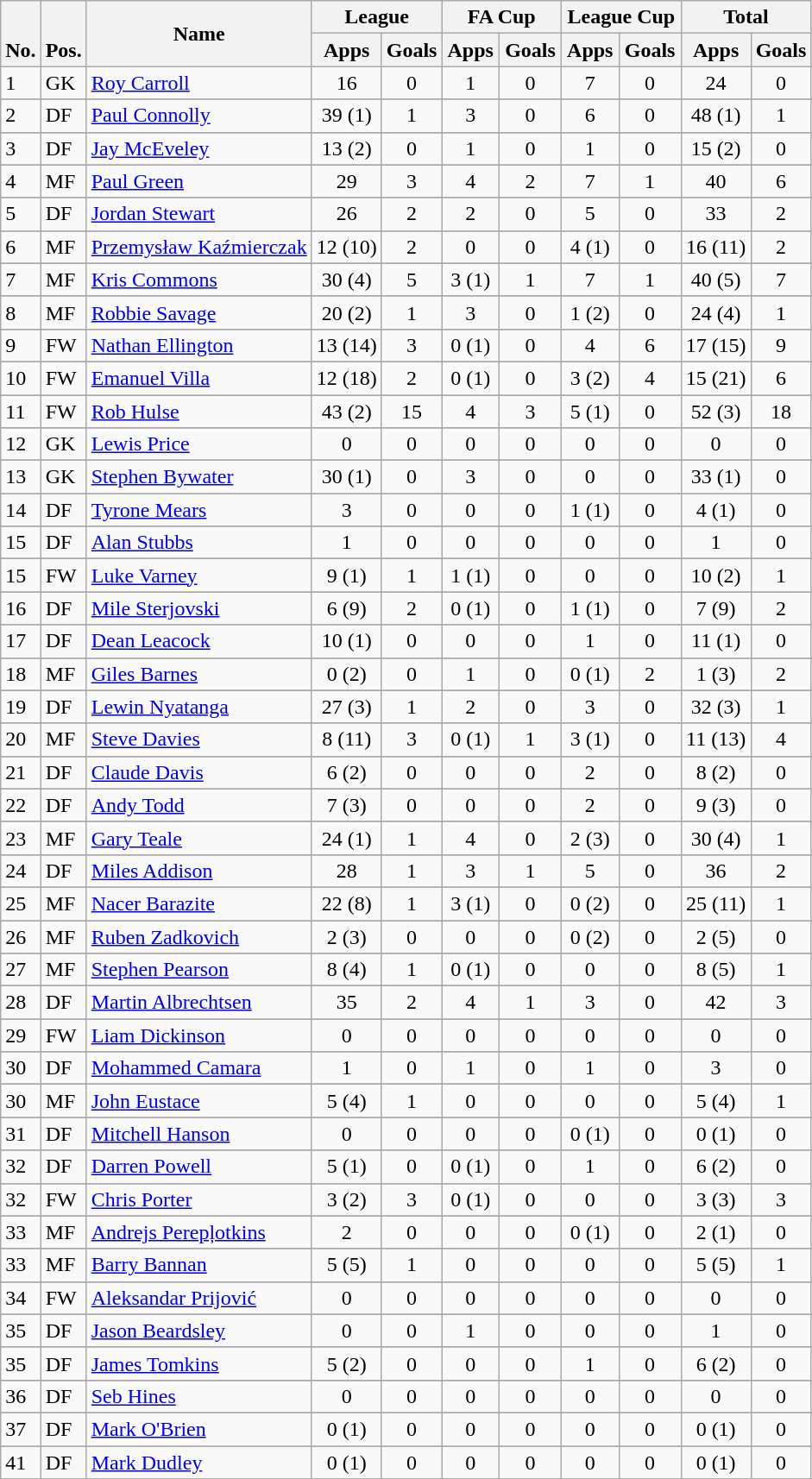<table class="wikitable" style="text-align:center">
<tr>
<th rowspan="2" valign="bottom">No.</th>
<th rowspan="2" valign="bottom">Pos.</th>
<th rowspan="2">Name</th>
<th colspan="2" width="85">League</th>
<th colspan="2" width="85">FA Cup</th>
<th colspan="2" width="85">League Cup</th>
<th colspan="2" width="85">Total</th>
</tr>
<tr>
<th>Apps</th>
<th>Goals</th>
<th>Apps</th>
<th>Goals</th>
<th>Apps</th>
<th>Goals</th>
<th>Apps</th>
<th>Goals</th>
</tr>
<tr>
<td align="left">1</td>
<td align="left">GK</td>
<td align="left"> <a href='#'>Roy Carroll</a></td>
<td>16</td>
<td>0</td>
<td>1</td>
<td>0</td>
<td>7</td>
<td>0</td>
<td>24</td>
<td>0</td>
</tr>
<tr>
</tr>
<tr>
<td align="left">2</td>
<td align="left">DF</td>
<td align="left"> <a href='#'>Paul Connolly</a></td>
<td>39 (1)</td>
<td>1</td>
<td>3</td>
<td>0</td>
<td>6</td>
<td>0</td>
<td>48 (1)</td>
<td>1</td>
</tr>
<tr>
</tr>
<tr>
<td align="left">3</td>
<td align="left">DF</td>
<td align="left"> <a href='#'>Jay McEveley</a></td>
<td>13 (2)</td>
<td>0</td>
<td>1</td>
<td>0</td>
<td>1</td>
<td>0</td>
<td>15 (2)</td>
<td>0</td>
</tr>
<tr>
</tr>
<tr>
<td align="left">4</td>
<td align="left">MF</td>
<td align="left"> <a href='#'>Paul Green</a></td>
<td>29</td>
<td>3</td>
<td>4</td>
<td>2</td>
<td>7</td>
<td>1</td>
<td>40</td>
<td>6</td>
</tr>
<tr>
</tr>
<tr>
<td align="left">5</td>
<td align="left">DF</td>
<td align="left"> <a href='#'>Jordan Stewart</a></td>
<td>26</td>
<td>2</td>
<td>2</td>
<td>0</td>
<td>5</td>
<td>0</td>
<td>33</td>
<td>2</td>
</tr>
<tr>
</tr>
<tr>
<td align="left">6</td>
<td align="left">MF</td>
<td align="left"> <a href='#'>Przemysław Kaźmierczak</a></td>
<td>12 (10)</td>
<td>2</td>
<td>0</td>
<td>0</td>
<td>4 (1)</td>
<td>0</td>
<td>16 (11)</td>
<td>2</td>
</tr>
<tr>
</tr>
<tr>
<td align="left">7</td>
<td align="left">MF</td>
<td align="left"> <a href='#'>Kris Commons</a></td>
<td>30 (4)</td>
<td>5</td>
<td>3 (1)</td>
<td>1</td>
<td>7</td>
<td>1</td>
<td>40 (5)</td>
<td>7</td>
</tr>
<tr>
</tr>
<tr>
<td align="left">8</td>
<td align="left">MF</td>
<td align="left"> <a href='#'>Robbie Savage</a></td>
<td>20 (2)</td>
<td>1</td>
<td>3</td>
<td>0</td>
<td>1 (2)</td>
<td>0</td>
<td>24 (4)</td>
<td>1</td>
</tr>
<tr>
</tr>
<tr>
<td align="left">9</td>
<td align="left">FW</td>
<td align="left"> <a href='#'>Nathan Ellington</a></td>
<td>13 (14)</td>
<td>3</td>
<td>0 (1)</td>
<td>0</td>
<td>4</td>
<td>6</td>
<td>17 (15)</td>
<td>9</td>
</tr>
<tr>
</tr>
<tr>
<td align="left">10</td>
<td align="left">FW</td>
<td align="left"> <a href='#'>Emanuel Villa</a></td>
<td>12 (18)</td>
<td>2</td>
<td>0 (1)</td>
<td>0</td>
<td>3 (2)</td>
<td>4</td>
<td>15 (21)</td>
<td>6</td>
</tr>
<tr>
</tr>
<tr>
<td align="left">11</td>
<td align="left">FW</td>
<td align="left"> <a href='#'>Rob Hulse</a></td>
<td>43 (2)</td>
<td>15</td>
<td>4</td>
<td>3</td>
<td>5 (1)</td>
<td>0</td>
<td>52 (3)</td>
<td>18</td>
</tr>
<tr>
</tr>
<tr>
<td align="left">12</td>
<td align="left">GK</td>
<td align="left"> <a href='#'>Lewis Price</a></td>
<td>0</td>
<td>0</td>
<td>0</td>
<td>0</td>
<td>0</td>
<td>0</td>
<td>0</td>
<td>0</td>
</tr>
<tr>
</tr>
<tr>
<td align="left">13</td>
<td align="left">GK</td>
<td align="left"> <a href='#'>Stephen Bywater</a></td>
<td>30 (1)</td>
<td>0</td>
<td>3</td>
<td>0</td>
<td>0</td>
<td>0</td>
<td>33 (1)</td>
<td>0</td>
</tr>
<tr>
</tr>
<tr>
<td align="left">14</td>
<td align="left">DF</td>
<td align="left"> <a href='#'>Tyrone Mears</a></td>
<td>3</td>
<td>0</td>
<td>0</td>
<td>0</td>
<td>1 (1)</td>
<td>0</td>
<td>4 (1)</td>
<td>0</td>
</tr>
<tr>
</tr>
<tr>
<td align="left">15</td>
<td align="left">DF</td>
<td align="left"> <a href='#'>Alan Stubbs</a></td>
<td>1</td>
<td>0</td>
<td>0</td>
<td>0</td>
<td>0</td>
<td>0</td>
<td>1</td>
<td>0</td>
</tr>
<tr>
</tr>
<tr>
<td align="left">15</td>
<td align="left">FW</td>
<td align="left"> <a href='#'>Luke Varney</a></td>
<td>9 (1)</td>
<td>1</td>
<td>1 (1)</td>
<td>0</td>
<td>0</td>
<td>0</td>
<td>10 (2)</td>
<td>1</td>
</tr>
<tr>
</tr>
<tr>
<td align="left">16</td>
<td align="left">DF</td>
<td align="left"> <a href='#'>Mile Sterjovski</a></td>
<td>6 (9)</td>
<td>2</td>
<td>0 (1)</td>
<td>0</td>
<td>1 (1)</td>
<td>0</td>
<td>7 (9)</td>
<td>2</td>
</tr>
<tr>
</tr>
<tr>
<td align="left">17</td>
<td align="left">DF</td>
<td align="left"> <a href='#'>Dean Leacock</a></td>
<td>10 (1)</td>
<td>0</td>
<td>0</td>
<td>0</td>
<td>1</td>
<td>0</td>
<td>11 (1)</td>
<td>0</td>
</tr>
<tr>
</tr>
<tr>
<td align="left">18</td>
<td align="left">MF</td>
<td align="left"> <a href='#'>Giles Barnes</a></td>
<td>0 (2)</td>
<td>0</td>
<td>1</td>
<td>0</td>
<td>0 (1)</td>
<td>2</td>
<td>1 (3)</td>
<td>2</td>
</tr>
<tr>
</tr>
<tr>
<td align="left">19</td>
<td align="left">DF</td>
<td align="left"> <a href='#'>Lewin Nyatanga</a></td>
<td>27 (3)</td>
<td>1</td>
<td>2</td>
<td>0</td>
<td>3</td>
<td>0</td>
<td>32 (3)</td>
<td>1</td>
</tr>
<tr>
</tr>
<tr>
<td align="left">20</td>
<td align="left">MF</td>
<td align="left"> <a href='#'>Steve Davies</a></td>
<td>8 (11)</td>
<td>3</td>
<td>0 (1)</td>
<td>1</td>
<td>3 (1)</td>
<td>0</td>
<td>11 (13)</td>
<td>4</td>
</tr>
<tr>
</tr>
<tr>
<td align="left">21</td>
<td align="left">DF</td>
<td align="left"> <a href='#'>Claude Davis</a></td>
<td>6 (2)</td>
<td>0</td>
<td>0</td>
<td>0</td>
<td>2</td>
<td>0</td>
<td>8 (2)</td>
<td>0</td>
</tr>
<tr>
</tr>
<tr>
<td align="left">22</td>
<td align="left">DF</td>
<td align="left"> <a href='#'>Andy Todd</a></td>
<td>7 (3)</td>
<td>0</td>
<td>0</td>
<td>0</td>
<td>2</td>
<td>0</td>
<td>9 (3)</td>
<td>0</td>
</tr>
<tr>
</tr>
<tr>
<td align="left">23</td>
<td align="left">MF</td>
<td align="left"> <a href='#'>Gary Teale</a></td>
<td>24 (1)</td>
<td>1</td>
<td>4</td>
<td>0</td>
<td>2 (3)</td>
<td>0</td>
<td>30 (4)</td>
<td>1</td>
</tr>
<tr>
</tr>
<tr>
<td align="left">24</td>
<td align="left">DF</td>
<td align="left"> <a href='#'>Miles Addison</a></td>
<td>28</td>
<td>1</td>
<td>3</td>
<td>1</td>
<td>5</td>
<td>0</td>
<td>36</td>
<td>2</td>
</tr>
<tr>
</tr>
<tr>
<td align="left">25</td>
<td align="left">MF</td>
<td align="left"> <a href='#'>Nacer Barazite</a></td>
<td>22 (8)</td>
<td>1</td>
<td>3 (1)</td>
<td>0</td>
<td>0 (2)</td>
<td>0</td>
<td>25 (11)</td>
<td>1</td>
</tr>
<tr>
</tr>
<tr>
<td align="left">26</td>
<td align="left">MF</td>
<td align="left"> <a href='#'>Ruben Zadkovich</a></td>
<td>2 (3)</td>
<td>0</td>
<td>0</td>
<td>0</td>
<td>0 (2)</td>
<td>0</td>
<td>2 (5)</td>
<td>0</td>
</tr>
<tr>
</tr>
<tr>
<td align="left">27</td>
<td align="left">MF</td>
<td align="left"> <a href='#'>Stephen Pearson</a></td>
<td>8 (4)</td>
<td>1</td>
<td>0 (1)</td>
<td>0</td>
<td>0</td>
<td>0</td>
<td>8 (5)</td>
<td>1</td>
</tr>
<tr>
</tr>
<tr>
<td align="left">28</td>
<td align="left">DF</td>
<td align="left"> <a href='#'>Martin Albrechtsen</a></td>
<td>35</td>
<td>2</td>
<td>4</td>
<td>1</td>
<td>3</td>
<td>0</td>
<td>42</td>
<td>3</td>
</tr>
<tr>
</tr>
<tr>
<td align="left">29</td>
<td align="left">FW</td>
<td align="left"> <a href='#'>Liam Dickinson</a></td>
<td>0</td>
<td>0</td>
<td>0</td>
<td>0</td>
<td>0</td>
<td>0</td>
<td>0</td>
<td>0</td>
</tr>
<tr>
</tr>
<tr>
<td align="left">30</td>
<td align="left">DF</td>
<td align="left"> <a href='#'>Mohammed Camara</a></td>
<td>1</td>
<td>0</td>
<td>1</td>
<td>0</td>
<td>1</td>
<td>0</td>
<td>3</td>
<td>0</td>
</tr>
<tr>
</tr>
<tr>
<td align="left">30</td>
<td align="left">MF</td>
<td align="left"> <a href='#'>John Eustace</a></td>
<td>5 (4)</td>
<td>1</td>
<td>0</td>
<td>0</td>
<td>0</td>
<td>0</td>
<td>5 (4)</td>
<td>1</td>
</tr>
<tr>
</tr>
<tr>
<td align="left">31</td>
<td align="left">DF</td>
<td align="left"> <a href='#'>Mitchell Hanson</a></td>
<td>0</td>
<td>0</td>
<td>0</td>
<td>0</td>
<td>0 (1)</td>
<td>0</td>
<td>0 (1)</td>
<td>0</td>
</tr>
<tr>
</tr>
<tr>
<td align="left">32</td>
<td align="left">DF</td>
<td align="left"> <a href='#'>Darren Powell</a></td>
<td>5 (1)</td>
<td>0</td>
<td>0 (1)</td>
<td>0</td>
<td>1</td>
<td>0</td>
<td>6 (2)</td>
<td>0</td>
</tr>
<tr>
</tr>
<tr>
<td align="left">32</td>
<td align="left">FW</td>
<td align="left"> <a href='#'>Chris Porter</a></td>
<td>3 (2)</td>
<td>3</td>
<td>0 (1)</td>
<td>0</td>
<td>0</td>
<td>0</td>
<td>3 (3)</td>
<td>3</td>
</tr>
<tr>
</tr>
<tr>
<td align="left">33</td>
<td align="left">MF</td>
<td align="left"> <a href='#'>Andrejs Perepļotkins</a></td>
<td>2</td>
<td>0</td>
<td>0</td>
<td>0</td>
<td>0 (1)</td>
<td>0</td>
<td>2 (1)</td>
<td>0</td>
</tr>
<tr>
</tr>
<tr>
<td align="left">33</td>
<td align="left">MF</td>
<td align="left"> <a href='#'>Barry Bannan</a></td>
<td>5 (5)</td>
<td>1</td>
<td>0</td>
<td>0</td>
<td>0</td>
<td>0</td>
<td>5 (5)</td>
<td>1</td>
</tr>
<tr>
</tr>
<tr>
<td align="left">34</td>
<td align="left">FW</td>
<td align="left"> <a href='#'>Aleksandar Prijović</a></td>
<td>0</td>
<td>0</td>
<td>0</td>
<td>0</td>
<td>0</td>
<td>0</td>
<td>0</td>
<td>0</td>
</tr>
<tr>
</tr>
<tr>
<td align="left">35</td>
<td align="left">DF</td>
<td align="left"> <a href='#'>Jason Beardsley</a></td>
<td>0</td>
<td>0</td>
<td>1</td>
<td>0</td>
<td>0</td>
<td>0</td>
<td>1</td>
<td>0</td>
</tr>
<tr>
</tr>
<tr>
<td align="left">35</td>
<td align="left">DF</td>
<td align="left"> <a href='#'>James Tomkins</a></td>
<td>5 (2)</td>
<td>0</td>
<td>0</td>
<td>0</td>
<td>1</td>
<td>0</td>
<td>6 (2)</td>
<td>0</td>
</tr>
<tr>
</tr>
<tr>
<td align="left">36</td>
<td align="left">DF</td>
<td align="left"> <a href='#'>Seb Hines</a></td>
<td>0</td>
<td>0</td>
<td>0</td>
<td>0</td>
<td>0</td>
<td>0</td>
<td>0</td>
<td>0</td>
</tr>
<tr>
</tr>
<tr>
<td align="left">37</td>
<td align="left">DF</td>
<td align="left"> <a href='#'>Mark O'Brien</a></td>
<td>0 (1)</td>
<td>0</td>
<td>0</td>
<td>0</td>
<td>0</td>
<td>0</td>
<td>0 (1)</td>
<td>0</td>
</tr>
<tr>
</tr>
<tr>
<td align="left">41</td>
<td align="left">DF</td>
<td align="left"> <a href='#'>Mark Dudley</a></td>
<td>0 (1)</td>
<td>0</td>
<td>0</td>
<td>0</td>
<td>0</td>
<td>0</td>
<td>0 (1)</td>
<td>0</td>
</tr>
</table>
